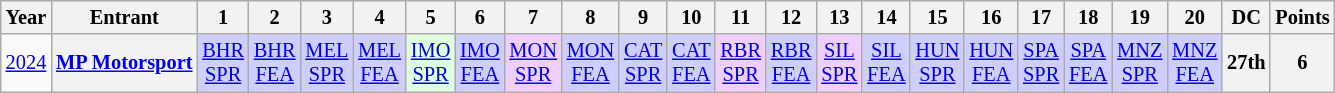<table class="wikitable" style="text-align:center; font-size:85%">
<tr>
<th>Year</th>
<th>Entrant</th>
<th>1</th>
<th>2</th>
<th>3</th>
<th>4</th>
<th>5</th>
<th>6</th>
<th>7</th>
<th>8</th>
<th>9</th>
<th>10</th>
<th>11</th>
<th>12</th>
<th>13</th>
<th>14</th>
<th>15</th>
<th>16</th>
<th>17</th>
<th>18</th>
<th>19</th>
<th>20</th>
<th>DC</th>
<th>Points</th>
</tr>
<tr>
<td><a href='#'>2024</a></td>
<th nowrap><a href='#'>MP Motorsport</a></th>
<td style="background:#CFCFFF;"><a href='#'>BHR<br>SPR</a><br></td>
<td style="background:#CFCFFF;"><a href='#'>BHR<br>FEA</a><br></td>
<td style="background:#CFCFFF;"><a href='#'>MEL<br>SPR</a><br></td>
<td style="background:#CFCFFF;"><a href='#'>MEL<br>FEA</a><br></td>
<td style="background:#DFFFDF;"><a href='#'>IMO<br>SPR</a><br></td>
<td style="background:#CFCFFF;"><a href='#'>IMO<br>FEA</a><br></td>
<td style="background:#EFCFFF;"><a href='#'>MON<br>SPR</a><br></td>
<td style="background:#CFCFFF;"><a href='#'>MON<br>FEA</a><br></td>
<td style="background:#CFCFFF;"><a href='#'>CAT<br>SPR</a><br></td>
<td style="background:#CFCFFF;"><a href='#'>CAT<br>FEA</a><br></td>
<td style="background:#EFCFFF;"><a href='#'>RBR<br>SPR</a><br></td>
<td style="background:#CFCFFF;"><a href='#'>RBR<br>FEA</a><br></td>
<td style="background:#EFCFFF;"><a href='#'>SIL<br>SPR</a><br></td>
<td style="background:#CFCFFF;"><a href='#'>SIL<br>FEA</a><br></td>
<td style="background:#CFCFFF;"><a href='#'>HUN<br>SPR</a><br></td>
<td style="background:#CFCFFF;"><a href='#'>HUN<br>FEA</a><br></td>
<td style="background:#CFCFFF;"><a href='#'>SPA<br>SPR</a><br></td>
<td style="background:#CFCFFF;"><a href='#'>SPA<br>FEA</a><br></td>
<td style="background:#CFCFFF;"><a href='#'>MNZ<br>SPR</a><br></td>
<td style="background:#CFCFFF;"><a href='#'>MNZ<br>FEA</a><br></td>
<th style="background:#;">27th</th>
<th style="background:#;">6</th>
</tr>
</table>
